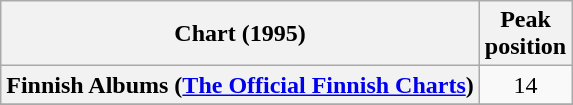<table class="wikitable sortable plainrowheaders" style="text-align:center">
<tr>
<th scope="col">Chart (1995)</th>
<th scope="col">Peak<br>position</th>
</tr>
<tr>
<th scope="row">Finnish Albums (<a href='#'>The Official Finnish Charts</a>)</th>
<td align="center">14</td>
</tr>
<tr>
</tr>
</table>
